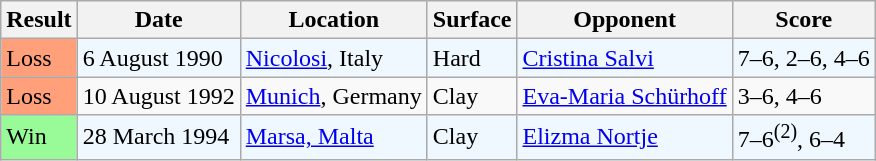<table class="sortable wikitable">
<tr>
<th>Result</th>
<th>Date</th>
<th>Location</th>
<th>Surface</th>
<th>Opponent</th>
<th class="unsortable">Score</th>
</tr>
<tr style="background:#f0f8ff;">
<td style="background:#ffa07a;">Loss</td>
<td>6 August 1990</td>
<td><a href='#'>Nicolosi</a>, Italy</td>
<td>Hard</td>
<td> <a href='#'>Cristina Salvi</a></td>
<td>7–6, 2–6, 4–6</td>
</tr>
<tr>
<td style="background:#ffa07a;">Loss</td>
<td>10 August 1992</td>
<td><a href='#'>Munich</a>, Germany</td>
<td>Clay</td>
<td> <a href='#'>Eva-Maria Schürhoff</a></td>
<td>3–6, 4–6</td>
</tr>
<tr style="background:#f0f8ff;">
<td style="background:#98fb98;">Win</td>
<td>28 March 1994</td>
<td><a href='#'>Marsa, Malta</a></td>
<td>Clay</td>
<td> <a href='#'>Elizma Nortje</a></td>
<td>7–6<sup>(2)</sup>, 6–4</td>
</tr>
</table>
